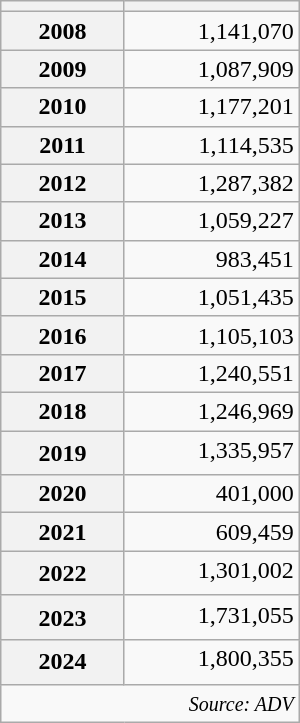<table class="wikitable" style="text-align: right; width:200px;" align="center">
<tr>
<th style="width:75px"></th>
<th></th>
</tr>
<tr>
<th>2008</th>
<td>1,141,070</td>
</tr>
<tr>
<th>2009</th>
<td> 1,087,909</td>
</tr>
<tr>
<th>2010</th>
<td> 1,177,201</td>
</tr>
<tr>
<th>2011</th>
<td> 1,114,535</td>
</tr>
<tr>
<th>2012</th>
<td> 1,287,382</td>
</tr>
<tr>
<th>2013</th>
<td> 1,059,227</td>
</tr>
<tr>
<th>2014</th>
<td> 983,451</td>
</tr>
<tr>
<th>2015</th>
<td> 1,051,435</td>
</tr>
<tr>
<th>2016</th>
<td> 1,105,103</td>
</tr>
<tr>
<th>2017</th>
<td> 1,240,551</td>
</tr>
<tr>
<th>2018</th>
<td> 1,246,969</td>
</tr>
<tr>
<th>2019</th>
<td><sub></sub> 1,335,957</td>
</tr>
<tr>
<th>2020</th>
<td> 401,000</td>
</tr>
<tr>
<th>2021</th>
<td> 609,459</td>
</tr>
<tr>
<th>2022</th>
<td><sub></sub> 1,301,002</td>
</tr>
<tr>
<th>2023</th>
<td><sub></sub> 1,731,055</td>
</tr>
<tr>
<th>2024</th>
<td><sub></sub> 1,800,355</td>
</tr>
<tr>
<td colspan=5 align="right"><small><em>Source: ADV</em></small></td>
</tr>
</table>
